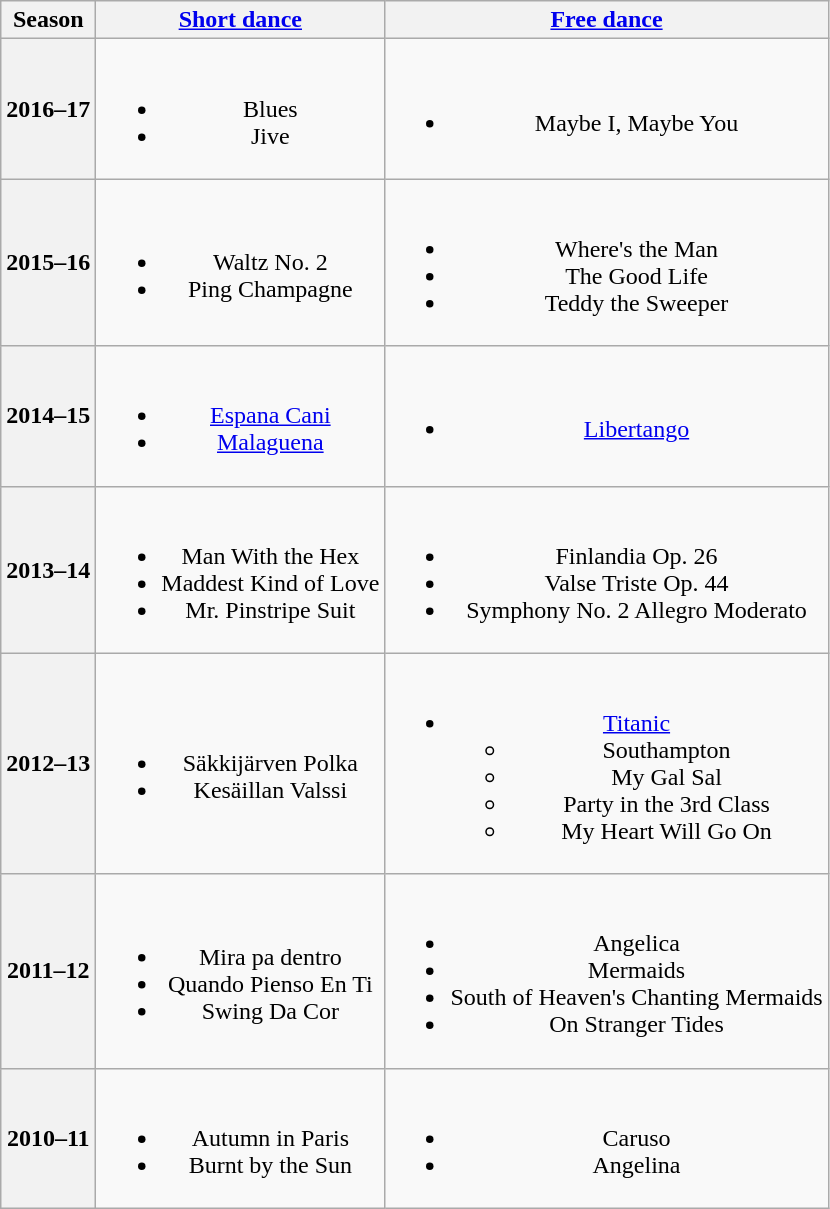<table class=wikitable style=text-align:center>
<tr>
<th>Season</th>
<th><a href='#'>Short dance</a></th>
<th><a href='#'>Free dance</a></th>
</tr>
<tr>
<th>2016–17 <br> </th>
<td><br><ul><li>Blues</li><li>Jive</li></ul></td>
<td><br><ul><li>Maybe I, Maybe You <br></li></ul></td>
</tr>
<tr>
<th>2015–16 <br> </th>
<td><br><ul><li>Waltz No. 2 <br></li><li>Ping Champagne <br></li></ul></td>
<td><br><ul><li>Where's the Man <br></li><li>The Good Life <br></li><li>Teddy the Sweeper <br></li></ul></td>
</tr>
<tr>
<th>2014–15 <br> </th>
<td><br><ul><li><a href='#'>Espana Cani</a> <br></li><li><a href='#'>Malaguena</a> <br></li></ul></td>
<td><br><ul><li><a href='#'>Libertango</a> <br></li></ul></td>
</tr>
<tr>
<th>2013–14 <br> </th>
<td><br><ul><li>Man With the Hex</li><li>Maddest Kind of Love</li><li>Mr. Pinstripe Suit</li></ul></td>
<td><br><ul><li>Finlandia Op. 26 <br></li><li>Valse Triste Op. 44 <br></li><li>Symphony No. 2 Allegro Moderato <br></li></ul></td>
</tr>
<tr>
<th>2012–13 <br> </th>
<td><br><ul><li>Säkkijärven Polka</li><li>Kesäillan Valssi</li></ul></td>
<td><br><ul><li><a href='#'>Titanic</a> <br><ul><li>Southampton</li><li>My Gal Sal</li><li>Party in the 3rd Class</li><li>My Heart Will Go On</li></ul></li></ul></td>
</tr>
<tr>
<th>2011–12 <br> </th>
<td><br><ul><li>Mira pa dentro <br></li><li>Quando Pienso En Ti <br></li><li>Swing Da Cor <br></li></ul></td>
<td><br><ul><li>Angelica <br></li><li>Mermaids <br></li><li>South of Heaven's Chanting Mermaids <br></li><li>On Stranger Tides <br></li></ul></td>
</tr>
<tr>
<th>2010–11 <br> </th>
<td><br><ul><li>Autumn in Paris</li><li>Burnt by the Sun <br></li></ul></td>
<td><br><ul><li>Caruso <br></li><li>Angelina <br></li></ul></td>
</tr>
</table>
